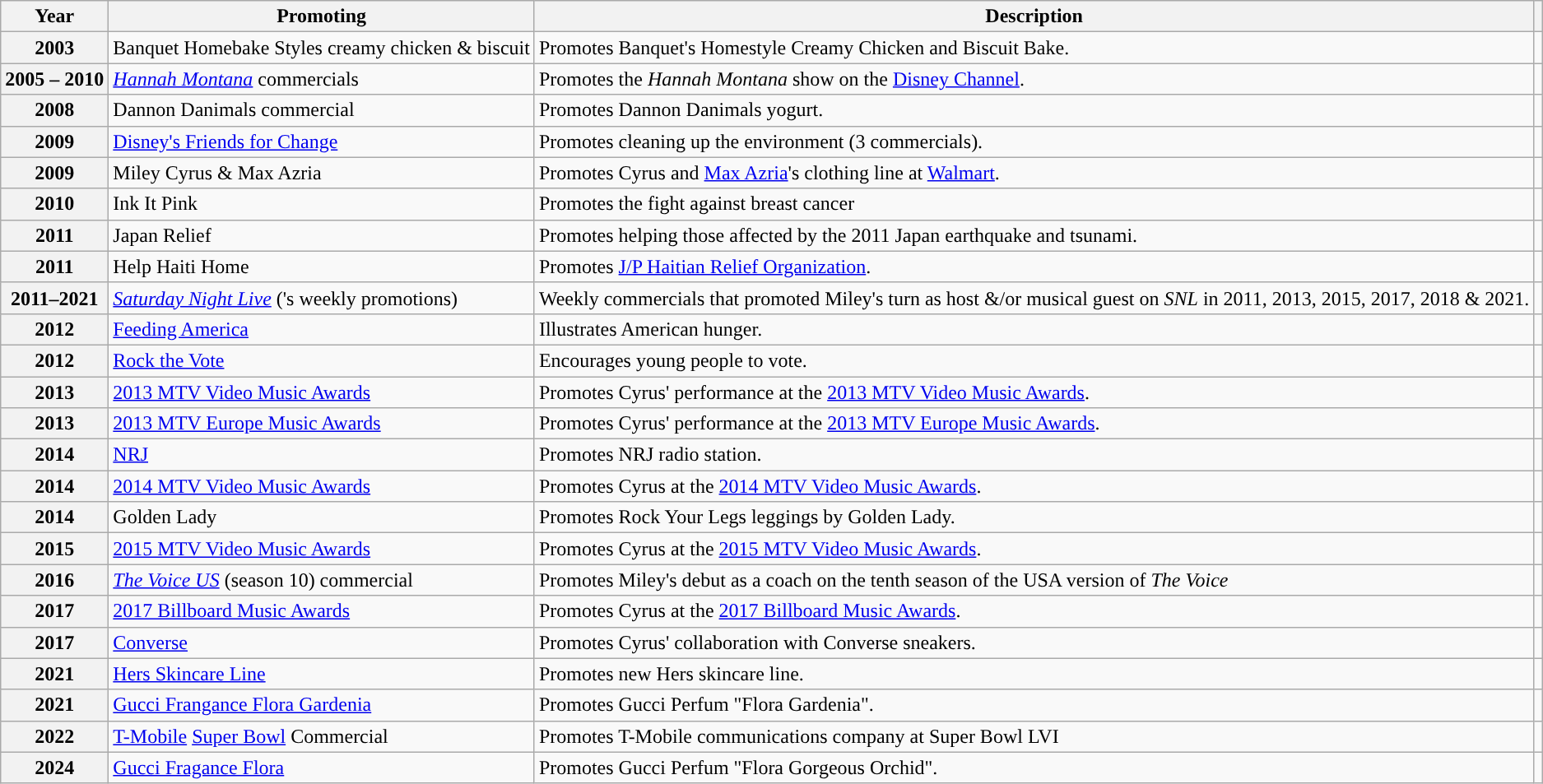<table class="wikitable plainrowheaders sortable" style="margin-right: 0;">
<tr>
<th scope="col">Year</th>
<th scope="col">Promoting</th>
<th scope="col" class="unsortable">Description</th>
<th scope="col" class="unsortable"></th>
</tr>
<tr>
<th scope=row>2003</th>
<td>Banquet Homebake Styles creamy chicken & biscuit</td>
<td style="text-align:left;">Promotes Banquet's Homestyle Creamy Chicken and Biscuit Bake.</td>
<td></td>
</tr>
<tr>
<th scope=row>2005 – 2010</th>
<td><em><a href='#'>Hannah Montana</a></em> commercials</td>
<td style="text-align:left;">Promotes the <em>Hannah Montana</em> show on the <a href='#'>Disney Channel</a>.</td>
<td></td>
</tr>
<tr>
<th scope="row">2008</th>
<td>Dannon Danimals commercial</td>
<td>Promotes Dannon Danimals yogurt.</td>
<td></td>
</tr>
<tr>
<th scope="row">2009</th>
<td><a href='#'>Disney's Friends for Change</a></td>
<td style="text-align:left;">Promotes cleaning up the environment (3 commercials).</td>
<td></td>
</tr>
<tr>
<th scope=row>2009</th>
<td>Miley Cyrus & Max Azria</td>
<td style="text-align:left;">Promotes Cyrus and <a href='#'>Max Azria</a>'s clothing line at <a href='#'>Walmart</a>.</td>
<td></td>
</tr>
<tr>
<th scope=row>2010</th>
<td>Ink It Pink</td>
<td style="text-align:left;">Promotes the fight against breast cancer</td>
<td></td>
</tr>
<tr>
<th scope=row>2011</th>
<td>Japan Relief</td>
<td style="text-align:left;">Promotes helping those affected by the 2011 Japan earthquake and tsunami.</td>
<td></td>
</tr>
<tr>
<th scope=row>2011</th>
<td>Help Haiti Home</td>
<td style="text-align:left;">Promotes <a href='#'>J/P Haitian Relief Organization</a>.</td>
<td></td>
</tr>
<tr>
<th scope=row>2011–2021</th>
<td><em><a href='#'>Saturday Night Live</a></em> ('s weekly promotions)</td>
<td style="text-alugn:left;">Weekly commercials that promoted Miley's turn as host &/or musical guest on <em>SNL</em> in 2011, 2013, 2015, 2017, 2018 & 2021.</td>
<td></td>
</tr>
<tr>
<th scope=row>2012</th>
<td><a href='#'>Feeding America</a></td>
<td style="text-align:left;">Illustrates American hunger.</td>
<td></td>
</tr>
<tr>
<th scope=row>2012</th>
<td><a href='#'>Rock the Vote</a></td>
<td style="text-align:left;">Encourages young people to vote.</td>
<td></td>
</tr>
<tr>
<th scope=row>2013</th>
<td><a href='#'>2013 MTV Video Music Awards</a></td>
<td style="text-align:left;">Promotes Cyrus' performance at the <a href='#'>2013 MTV Video Music Awards</a>.</td>
<td></td>
</tr>
<tr>
<th scope=row>2013</th>
<td><a href='#'>2013 MTV Europe Music Awards</a></td>
<td style="text-align:left;">Promotes Cyrus' performance at the <a href='#'>2013 MTV Europe Music Awards</a>.</td>
<td></td>
</tr>
<tr>
<th scope=row>2014</th>
<td><a href='#'>NRJ</a></td>
<td style="text-align:left;">Promotes NRJ radio station.</td>
<td></td>
</tr>
<tr>
<th scope=row>2014</th>
<td><a href='#'>2014 MTV Video Music Awards</a></td>
<td style="text-align:left;">Promotes Cyrus at the <a href='#'>2014 MTV Video Music Awards</a>.</td>
<td></td>
</tr>
<tr>
<th scope=row>2014</th>
<td>Golden Lady</td>
<td style="text-align:left;">Promotes Rock Your Legs leggings by Golden Lady.</td>
<td></td>
</tr>
<tr>
<th scope=row>2015</th>
<td><a href='#'>2015 MTV Video Music Awards</a></td>
<td style="text-align:left;">Promotes Cyrus at the <a href='#'>2015 MTV Video Music Awards</a>.</td>
<td></td>
</tr>
<tr>
<th scope=row>2016</th>
<td><a href='#'><em>The Voice US</em></a> (season 10) commercial</td>
<td style="text-align:left;">Promotes Miley's debut as a coach on the tenth season of the USA version of <em>The Voice</em></td>
<td></td>
</tr>
<tr>
<th scope=row>2017</th>
<td><a href='#'>2017 Billboard Music Awards</a></td>
<td style="text-align:left;">Promotes Cyrus at the <a href='#'>2017 Billboard Music Awards</a>.</td>
<td></td>
</tr>
<tr>
<th scope=row>2017</th>
<td><a href='#'>Converse</a></td>
<td style="text-align:left;">Promotes Cyrus' collaboration with Converse sneakers.</td>
<td></td>
</tr>
<tr>
<th scope=row>2021</th>
<td><a href='#'>Hers Skincare Line</a></td>
<td style="text-align:left;">Promotes new Hers skincare line.</td>
<td></td>
</tr>
<tr>
<th scope=row>2021</th>
<td><a href='#'>Gucci Frangance Flora Gardenia</a></td>
<td style="text-align:left;">Promotes Gucci Perfum "Flora Gardenia".</td>
<td></td>
</tr>
<tr>
<th scope=row>2022</th>
<td><a href='#'>T-Mobile</a> <a href='#'>Super Bowl</a> Commercial</td>
<td style="text-align:left;">Promotes T-Mobile communications company at Super Bowl LVI</td>
<td></td>
</tr>
<tr>
<th scope=row>2024</th>
<td><a href='#'>Gucci Fragance Flora</a></td>
<td style="text-align:left;">Promotes Gucci Perfum "Flora Gorgeous Orchid".</td>
<td></td>
</tr>
</table>
